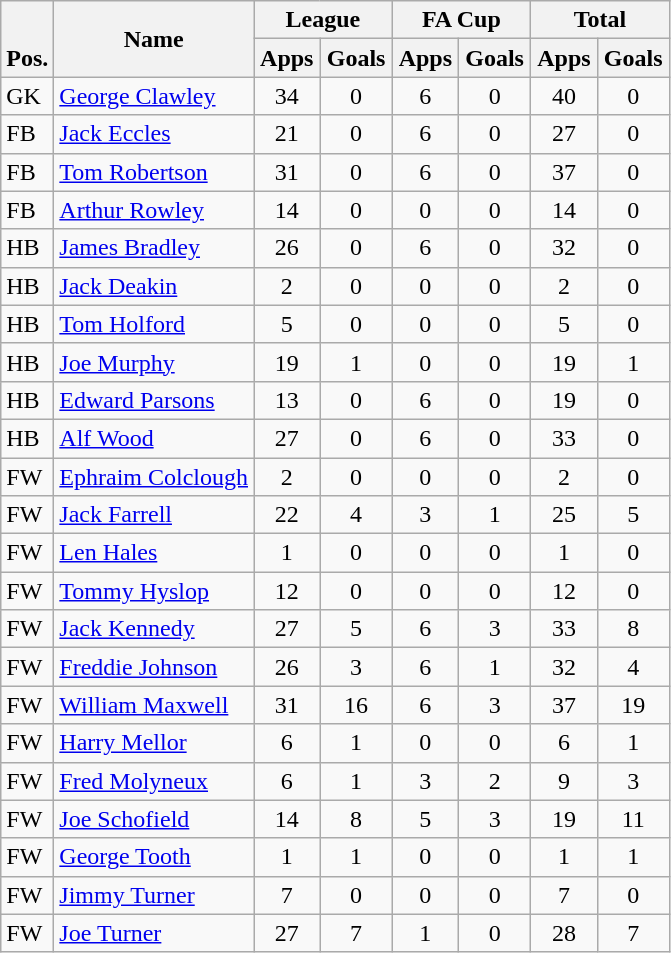<table class="wikitable" style="text-align:center">
<tr>
<th rowspan="2" valign="bottom">Pos.</th>
<th rowspan="2">Name</th>
<th colspan="2" width="85">League</th>
<th colspan="2" width="85">FA Cup</th>
<th colspan="2" width="85">Total</th>
</tr>
<tr>
<th>Apps</th>
<th>Goals</th>
<th>Apps</th>
<th>Goals</th>
<th>Apps</th>
<th>Goals</th>
</tr>
<tr>
<td align="left">GK</td>
<td align="left"> <a href='#'>George Clawley</a></td>
<td>34</td>
<td>0</td>
<td>6</td>
<td>0</td>
<td>40</td>
<td>0</td>
</tr>
<tr>
<td align="left">FB</td>
<td align="left"> <a href='#'>Jack Eccles</a></td>
<td>21</td>
<td>0</td>
<td>6</td>
<td>0</td>
<td>27</td>
<td>0</td>
</tr>
<tr>
<td align="left">FB</td>
<td align="left"> <a href='#'>Tom Robertson</a></td>
<td>31</td>
<td>0</td>
<td>6</td>
<td>0</td>
<td>37</td>
<td>0</td>
</tr>
<tr>
<td align="left">FB</td>
<td align="left"> <a href='#'>Arthur Rowley</a></td>
<td>14</td>
<td>0</td>
<td>0</td>
<td>0</td>
<td>14</td>
<td>0</td>
</tr>
<tr>
<td align="left">HB</td>
<td align="left"> <a href='#'>James Bradley</a></td>
<td>26</td>
<td>0</td>
<td>6</td>
<td>0</td>
<td>32</td>
<td>0</td>
</tr>
<tr>
<td align="left">HB</td>
<td align="left"> <a href='#'>Jack Deakin</a></td>
<td>2</td>
<td>0</td>
<td>0</td>
<td>0</td>
<td>2</td>
<td>0</td>
</tr>
<tr>
<td align="left">HB</td>
<td align="left"> <a href='#'>Tom Holford</a></td>
<td>5</td>
<td>0</td>
<td>0</td>
<td>0</td>
<td>5</td>
<td>0</td>
</tr>
<tr>
<td align="left">HB</td>
<td align="left"> <a href='#'>Joe Murphy</a></td>
<td>19</td>
<td>1</td>
<td>0</td>
<td>0</td>
<td>19</td>
<td>1</td>
</tr>
<tr>
<td align="left">HB</td>
<td align="left"> <a href='#'>Edward Parsons</a></td>
<td>13</td>
<td>0</td>
<td>6</td>
<td>0</td>
<td>19</td>
<td>0</td>
</tr>
<tr>
<td align="left">HB</td>
<td align="left"> <a href='#'>Alf Wood</a></td>
<td>27</td>
<td>0</td>
<td>6</td>
<td>0</td>
<td>33</td>
<td>0</td>
</tr>
<tr>
<td align="left">FW</td>
<td align="left"> <a href='#'>Ephraim Colclough</a></td>
<td>2</td>
<td>0</td>
<td>0</td>
<td>0</td>
<td>2</td>
<td>0</td>
</tr>
<tr>
<td align="left">FW</td>
<td align="left"> <a href='#'>Jack Farrell</a></td>
<td>22</td>
<td>4</td>
<td>3</td>
<td>1</td>
<td>25</td>
<td>5</td>
</tr>
<tr>
<td align="left">FW</td>
<td align="left"> <a href='#'>Len Hales</a></td>
<td>1</td>
<td>0</td>
<td>0</td>
<td>0</td>
<td>1</td>
<td>0</td>
</tr>
<tr>
<td align="left">FW</td>
<td align="left"> <a href='#'>Tommy Hyslop</a></td>
<td>12</td>
<td>0</td>
<td>0</td>
<td>0</td>
<td>12</td>
<td>0</td>
</tr>
<tr>
<td align="left">FW</td>
<td align="left"> <a href='#'>Jack Kennedy</a></td>
<td>27</td>
<td>5</td>
<td>6</td>
<td>3</td>
<td>33</td>
<td>8</td>
</tr>
<tr>
<td align="left">FW</td>
<td align="left"> <a href='#'>Freddie Johnson</a></td>
<td>26</td>
<td>3</td>
<td>6</td>
<td>1</td>
<td>32</td>
<td>4</td>
</tr>
<tr>
<td align="left">FW</td>
<td align="left"> <a href='#'>William Maxwell</a></td>
<td>31</td>
<td>16</td>
<td>6</td>
<td>3</td>
<td>37</td>
<td>19</td>
</tr>
<tr>
<td align="left">FW</td>
<td align="left"> <a href='#'>Harry Mellor</a></td>
<td>6</td>
<td>1</td>
<td>0</td>
<td>0</td>
<td>6</td>
<td>1</td>
</tr>
<tr>
<td align="left">FW</td>
<td align="left"> <a href='#'>Fred Molyneux</a></td>
<td>6</td>
<td>1</td>
<td>3</td>
<td>2</td>
<td>9</td>
<td>3</td>
</tr>
<tr>
<td align="left">FW</td>
<td align="left"> <a href='#'>Joe Schofield</a></td>
<td>14</td>
<td>8</td>
<td>5</td>
<td>3</td>
<td>19</td>
<td>11</td>
</tr>
<tr>
<td align="left">FW</td>
<td align="left"> <a href='#'>George Tooth</a></td>
<td>1</td>
<td>1</td>
<td>0</td>
<td>0</td>
<td>1</td>
<td>1</td>
</tr>
<tr>
<td align="left">FW</td>
<td align="left"> <a href='#'>Jimmy Turner</a></td>
<td>7</td>
<td>0</td>
<td>0</td>
<td>0</td>
<td>7</td>
<td>0</td>
</tr>
<tr>
<td align="left">FW</td>
<td align="left"> <a href='#'>Joe Turner</a></td>
<td>27</td>
<td>7</td>
<td>1</td>
<td>0</td>
<td>28</td>
<td>7</td>
</tr>
</table>
